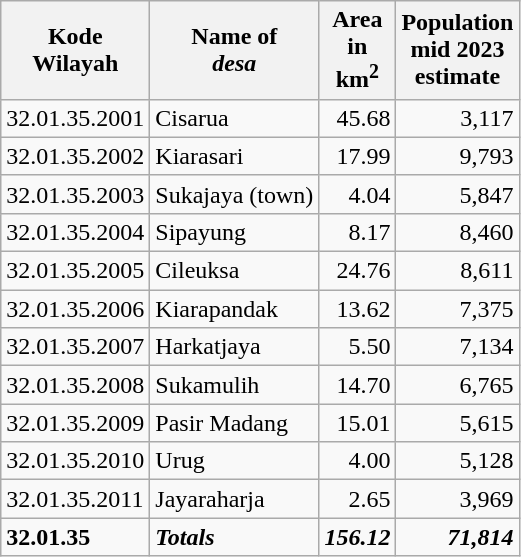<table class="wikitable">
<tr>
<th>Kode <br>Wilayah</th>
<th>Name of <br> <em>desa</em></th>
<th>Area <br>in <br>km<sup>2</sup></th>
<th>Population<br>mid 2023<br>estimate</th>
</tr>
<tr>
<td>32.01.35.2001</td>
<td>Cisarua</td>
<td align="right">45.68</td>
<td align="right">3,117</td>
</tr>
<tr>
<td>32.01.35.2002</td>
<td>Kiarasari</td>
<td align="right">17.99</td>
<td align="right">9,793</td>
</tr>
<tr>
<td>32.01.35.2003</td>
<td>Sukajaya (town)</td>
<td align="right">4.04</td>
<td align="right">5,847</td>
</tr>
<tr>
<td>32.01.35.2004</td>
<td>Sipayung</td>
<td align="right">8.17</td>
<td align="right">8,460</td>
</tr>
<tr>
<td>32.01.35.2005</td>
<td>Cileuksa</td>
<td align="right">24.76</td>
<td align="right">8,611</td>
</tr>
<tr>
<td>32.01.35.2006</td>
<td>Kiarapandak</td>
<td align="right">13.62</td>
<td align="right">7,375</td>
</tr>
<tr>
<td>32.01.35.2007</td>
<td>Harkatjaya</td>
<td align="right">5.50</td>
<td align="right">7,134</td>
</tr>
<tr>
<td>32.01.35.2008</td>
<td>Sukamulih</td>
<td align="right">14.70</td>
<td align="right">6,765</td>
</tr>
<tr>
<td>32.01.35.2009</td>
<td>Pasir Madang</td>
<td align="right">15.01</td>
<td align="right">5,615</td>
</tr>
<tr>
<td>32.01.35.2010</td>
<td>Urug</td>
<td align="right">4.00</td>
<td align="right">5,128</td>
</tr>
<tr>
<td>32.01.35.2011</td>
<td>Jayaraharja</td>
<td align="right">2.65</td>
<td align="right">3,969</td>
</tr>
<tr>
<td><strong>32.01.35</strong></td>
<td><strong><em>Totals</em></strong></td>
<td align="right"><strong><em>156.12</em></strong></td>
<td align="right"><strong><em>71,814</em></strong></td>
</tr>
</table>
